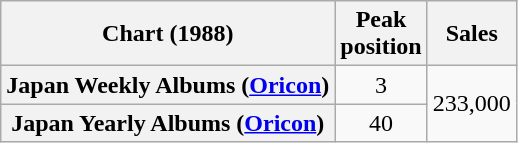<table class="wikitable sortable plainrowheaders" style="text-align:center;">
<tr>
<th scope="col">Chart (1988)</th>
<th scope="col">Peak<br>position</th>
<th scope="col">Sales</th>
</tr>
<tr>
<th scope="row">Japan Weekly Albums (<a href='#'>Oricon</a>)</th>
<td style="text-align:center;">3</td>
<td rowspan="2" style="text-align:left;">233,000</td>
</tr>
<tr>
<th scope="row">Japan Yearly Albums (<a href='#'>Oricon</a>)</th>
<td style="text-align:center;">40</td>
</tr>
</table>
